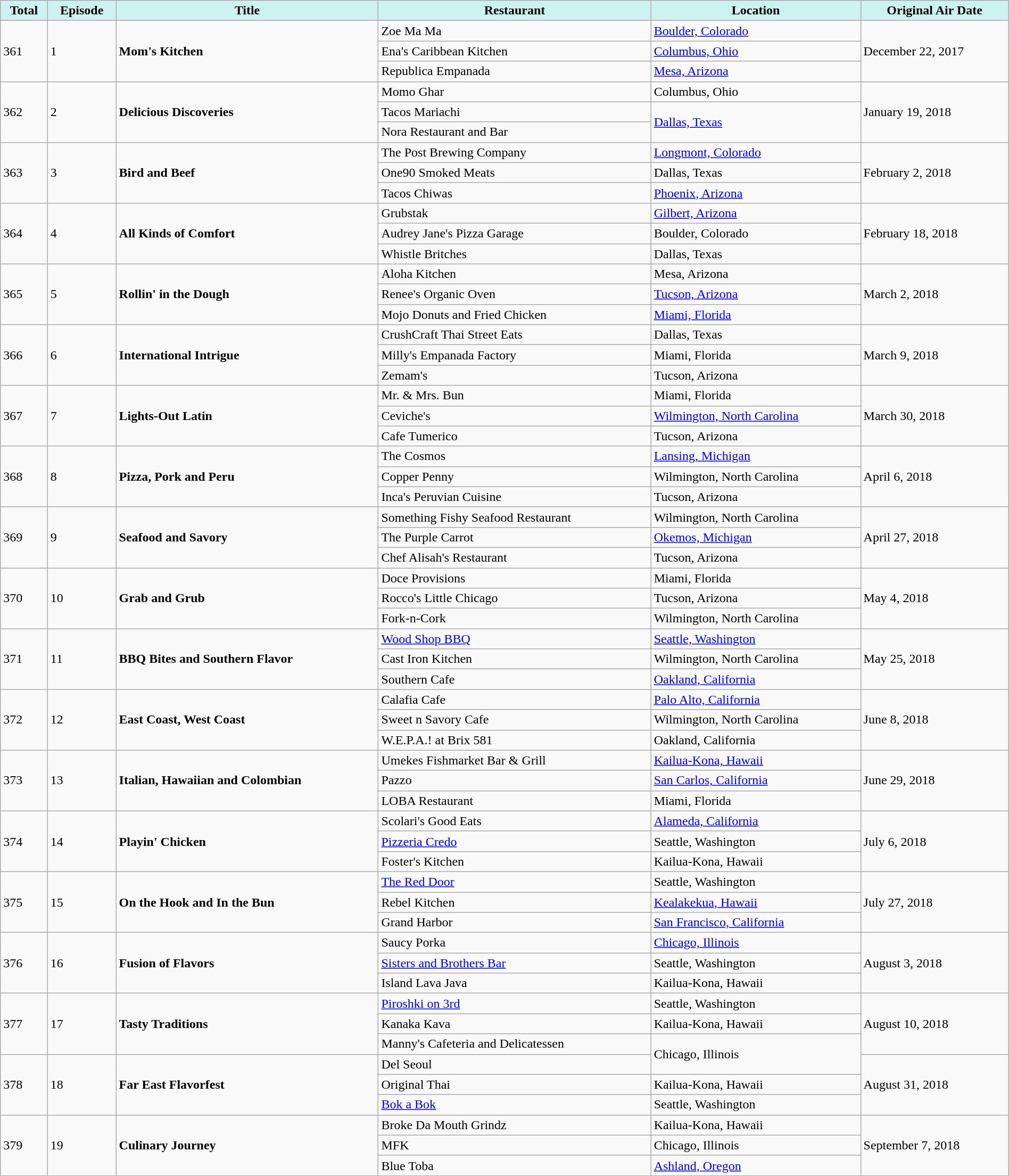<table class="wikitable" style="width: 100%;">
<tr>
<th # style="background:#CEF2F2;">Total</th>
<th # style="background:#CEF2F2;">Episode</th>
<th # style="background:#CEF2F2;">Title</th>
<th # style="background:#CEF2F2;">Restaurant</th>
<th # style="background:#CEF2F2;">Location</th>
<th # style="background:#CEF2F2;">Original Air Date</th>
</tr>
<tr>
<td rowspan="3">361</td>
<td rowspan="3">1</td>
<td rowspan="3"><strong>Mom's Kitchen</strong></td>
<td>Zoe Ma Ma</td>
<td><a href='#'>Boulder, Colorado</a></td>
<td rowspan="3">December 22, 2017</td>
</tr>
<tr>
<td>Ena's Caribbean Kitchen</td>
<td><a href='#'>Columbus, Ohio</a></td>
</tr>
<tr>
<td>Republica Empanada</td>
<td><a href='#'>Mesa, Arizona</a></td>
</tr>
<tr>
<td rowspan="3">362</td>
<td rowspan="3">2</td>
<td rowspan="3"><strong>Delicious Discoveries</strong></td>
<td>Momo Ghar</td>
<td>Columbus, Ohio</td>
<td rowspan="3">January 19, 2018</td>
</tr>
<tr>
<td>Tacos Mariachi</td>
<td rowspan="2"><a href='#'>Dallas, Texas</a></td>
</tr>
<tr>
<td>Nora Restaurant and Bar</td>
</tr>
<tr>
<td rowspan="3">363</td>
<td rowspan="3">3</td>
<td rowspan="3"><strong>Bird and Beef</strong></td>
<td>The Post Brewing Company</td>
<td><a href='#'>Longmont, Colorado</a></td>
<td rowspan="3">February 2, 2018</td>
</tr>
<tr>
<td>One90 Smoked Meats</td>
<td>Dallas, Texas</td>
</tr>
<tr>
<td>Tacos Chiwas</td>
<td><a href='#'>Phoenix, Arizona</a></td>
</tr>
<tr>
<td rowspan="3">364</td>
<td rowspan="3">4</td>
<td rowspan="3"><strong>All Kinds of Comfort</strong></td>
<td>Grubstak</td>
<td><a href='#'>Gilbert, Arizona</a></td>
<td rowspan="3">February 18, 2018</td>
</tr>
<tr>
<td>Audrey Jane's Pizza Garage</td>
<td>Boulder, Colorado</td>
</tr>
<tr>
<td>Whistle Britches</td>
<td>Dallas, Texas</td>
</tr>
<tr>
<td rowspan="3">365</td>
<td rowspan="3">5</td>
<td rowspan="3"><strong>Rollin' in the Dough</strong></td>
<td>Aloha Kitchen</td>
<td>Mesa, Arizona</td>
<td rowspan="3">March 2, 2018</td>
</tr>
<tr>
<td>Renee's Organic Oven</td>
<td><a href='#'>Tucson, Arizona</a></td>
</tr>
<tr>
<td>Mojo Donuts and Fried Chicken</td>
<td><a href='#'>Miami, Florida</a></td>
</tr>
<tr>
<td rowspan="3">366</td>
<td rowspan="3">6</td>
<td rowspan="3"><strong>International Intrigue</strong></td>
<td>CrushCraft Thai Street Eats</td>
<td>Dallas, Texas</td>
<td rowspan="3">March 9, 2018</td>
</tr>
<tr>
<td>Milly's Empanada Factory</td>
<td>Miami, Florida</td>
</tr>
<tr>
<td>Zemam's</td>
<td>Tucson, Arizona</td>
</tr>
<tr>
<td rowspan="3">367</td>
<td rowspan="3">7</td>
<td rowspan="3"><strong>Lights-Out Latin</strong></td>
<td>Mr. & Mrs. Bun</td>
<td>Miami, Florida</td>
<td rowspan="3">March 30, 2018</td>
</tr>
<tr>
<td>Ceviche's</td>
<td><a href='#'>Wilmington, North Carolina</a></td>
</tr>
<tr>
<td>Cafe Tumerico</td>
<td>Tucson, Arizona</td>
</tr>
<tr>
<td rowspan="3">368</td>
<td rowspan="3">8</td>
<td rowspan="3"><strong>Pizza, Pork and Peru</strong></td>
<td>The Cosmos</td>
<td><a href='#'>Lansing, Michigan</a></td>
<td rowspan="3">April 6, 2018</td>
</tr>
<tr>
<td>Copper Penny</td>
<td>Wilmington, North Carolina</td>
</tr>
<tr>
<td>Inca's Peruvian Cuisine</td>
<td>Tucson, Arizona</td>
</tr>
<tr>
<td rowspan="3">369</td>
<td rowspan="3">9</td>
<td rowspan="3"><strong>Seafood and Savory</strong></td>
<td>Something Fishy Seafood Restaurant</td>
<td>Wilmington, North Carolina</td>
<td rowspan="3">April 27, 2018</td>
</tr>
<tr>
<td>The Purple Carrot</td>
<td><a href='#'>Okemos, Michigan</a></td>
</tr>
<tr>
<td>Chef Alisah's Restaurant</td>
<td>Tucson, Arizona</td>
</tr>
<tr>
<td rowspan="3">370</td>
<td rowspan="3">10</td>
<td rowspan="3"><strong>Grab and Grub</strong></td>
<td>Doce Provisions</td>
<td>Miami, Florida</td>
<td rowspan="3">May 4, 2018</td>
</tr>
<tr>
<td>Rocco's Little Chicago</td>
<td>Tucson, Arizona</td>
</tr>
<tr>
<td>Fork-n-Cork</td>
<td>Wilmington, North Carolina</td>
</tr>
<tr>
<td rowspan="3">371</td>
<td rowspan="3">11</td>
<td rowspan="3"><strong>BBQ Bites and Southern Flavor</strong></td>
<td><a href='#'>Wood Shop BBQ</a></td>
<td><a href='#'>Seattle, Washington</a></td>
<td rowspan="3">May 25, 2018</td>
</tr>
<tr>
<td>Cast Iron Kitchen</td>
<td>Wilmington, North Carolina</td>
</tr>
<tr>
<td>Southern Cafe</td>
<td><a href='#'>Oakland, California</a></td>
</tr>
<tr>
<td rowspan="3">372</td>
<td rowspan="3">12</td>
<td rowspan="3"><strong>East Coast, West Coast</strong></td>
<td>Calafia Cafe</td>
<td><a href='#'>Palo Alto, California</a></td>
<td rowspan="3">June 8, 2018</td>
</tr>
<tr>
<td>Sweet n Savory Cafe</td>
<td>Wilmington, North Carolina</td>
</tr>
<tr>
<td>W.E.P.A.! at Brix 581</td>
<td>Oakland, California</td>
</tr>
<tr>
<td rowspan="3">373</td>
<td rowspan="3">13</td>
<td rowspan="3"><strong>Italian, Hawaiian and Colombian</strong></td>
<td>Umekes Fishmarket Bar & Grill</td>
<td><a href='#'>Kailua-Kona, Hawaii</a></td>
<td rowspan="3">June 29, 2018</td>
</tr>
<tr>
<td>Pazzo</td>
<td><a href='#'>San Carlos, California</a></td>
</tr>
<tr>
<td>LOBA Restaurant</td>
<td>Miami, Florida</td>
</tr>
<tr>
<td rowspan="3">374</td>
<td rowspan="3">14</td>
<td rowspan="3"><strong>Playin' Chicken</strong></td>
<td>Scolari's Good Eats</td>
<td><a href='#'>Alameda, California</a></td>
<td rowspan="3">July 6, 2018</td>
</tr>
<tr>
<td><a href='#'>Pizzeria Credo</a></td>
<td>Seattle, Washington</td>
</tr>
<tr>
<td>Foster's Kitchen</td>
<td>Kailua-Kona, Hawaii</td>
</tr>
<tr>
<td rowspan="3">375</td>
<td rowspan="3">15</td>
<td rowspan="3"><strong>On the Hook and In the Bun</strong></td>
<td><a href='#'>The Red Door</a></td>
<td>Seattle, Washington</td>
<td rowspan="3">July 27, 2018</td>
</tr>
<tr>
<td>Rebel Kitchen</td>
<td><a href='#'>Kealakekua, Hawaii</a></td>
</tr>
<tr>
<td>Grand Harbor</td>
<td><a href='#'>San Francisco, California</a></td>
</tr>
<tr>
<td rowspan="3">376</td>
<td rowspan="3">16</td>
<td rowspan="3"><strong>Fusion of Flavors</strong></td>
<td>Saucy Porka</td>
<td><a href='#'>Chicago, Illinois</a></td>
<td rowspan="3">August 3, 2018</td>
</tr>
<tr>
<td><a href='#'>Sisters and Brothers Bar</a></td>
<td>Seattle, Washington</td>
</tr>
<tr>
<td>Island Lava Java</td>
<td>Kailua-Kona, Hawaii</td>
</tr>
<tr>
<td rowspan="3">377</td>
<td rowspan="3">17</td>
<td rowspan="3"><strong>Tasty Traditions</strong></td>
<td><a href='#'>Piroshki on 3rd</a></td>
<td>Seattle, Washington</td>
<td rowspan="3">August 10, 2018</td>
</tr>
<tr>
<td>Kanaka Kava</td>
<td>Kailua-Kona, Hawaii</td>
</tr>
<tr>
<td>Manny's Cafeteria and Delicatessen</td>
<td rowspan="2">Chicago, Illinois</td>
</tr>
<tr>
<td rowspan="3">378</td>
<td rowspan="3">18</td>
<td rowspan="3"><strong>Far East Flavorfest</strong></td>
<td>Del Seoul</td>
<td rowspan="3">August 31, 2018</td>
</tr>
<tr>
<td>Original Thai</td>
<td>Kailua-Kona, Hawaii</td>
</tr>
<tr>
<td><a href='#'>Bok a Bok</a></td>
<td>Seattle, Washington</td>
</tr>
<tr>
<td rowspan="3">379</td>
<td rowspan="3">19</td>
<td rowspan="3"><strong>Culinary Journey</strong></td>
<td>Broke Da Mouth Grindz</td>
<td>Kailua-Kona, Hawaii</td>
<td rowspan="3">September 7, 2018</td>
</tr>
<tr>
<td>MFK</td>
<td>Chicago, Illinois</td>
</tr>
<tr>
<td>Blue Toba</td>
<td><a href='#'>Ashland, Oregon</a></td>
</tr>
</table>
